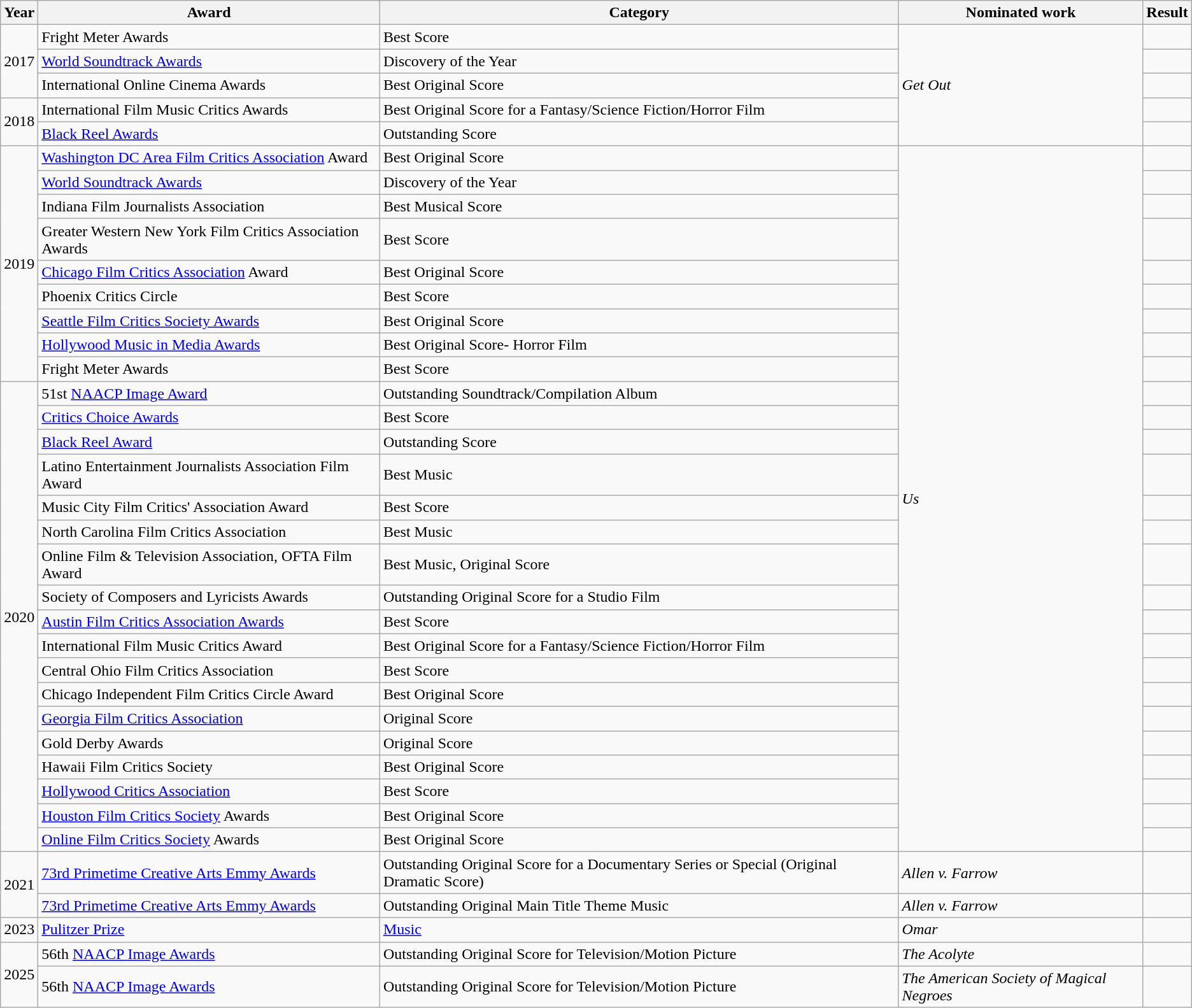<table Class="wikitable">
<tr>
<th>Year</th>
<th>Award</th>
<th>Category</th>
<th>Nominated work</th>
<th>Result</th>
</tr>
<tr>
<td rowspan=3>2017</td>
<td>Fright Meter Awards</td>
<td>Best Score</td>
<td rowspan=5><em>Get Out</em></td>
<td></td>
</tr>
<tr>
<td><a href='#'>World Soundtrack Awards</a></td>
<td>Discovery of the Year</td>
<td></td>
</tr>
<tr>
<td>International Online Cinema Awards</td>
<td>Best Original Score</td>
<td></td>
</tr>
<tr>
<td rowspan=2>2018</td>
<td>International Film Music Critics Awards</td>
<td>Best Original Score for a Fantasy/Science Fiction/Horror Film</td>
<td></td>
</tr>
<tr>
<td><a href='#'>Black Reel Awards</a></td>
<td>Outstanding Score</td>
<td></td>
</tr>
<tr>
<td rowspan=9>2019</td>
<td><a href='#'>Washington DC Area Film Critics Association</a> Award</td>
<td>Best Original Score</td>
<td rowspan=27><em>Us</em></td>
<td></td>
</tr>
<tr>
<td><a href='#'>World Soundtrack Awards</a></td>
<td>Discovery of the Year</td>
<td></td>
</tr>
<tr>
<td>Indiana Film Journalists Association</td>
<td>Best Musical Score</td>
<td></td>
</tr>
<tr>
<td>Greater Western New York Film Critics Association Awards</td>
<td>Best Score</td>
<td></td>
</tr>
<tr>
<td><a href='#'>Chicago Film Critics Association</a> Award</td>
<td>Best Original Score</td>
<td></td>
</tr>
<tr>
<td>Phoenix Critics Circle</td>
<td>Best Score</td>
<td></td>
</tr>
<tr>
<td><a href='#'>Seattle Film Critics Society Awards</a></td>
<td>Best Original Score</td>
<td></td>
</tr>
<tr>
<td><a href='#'>Hollywood Music in Media Awards</a></td>
<td>Best Original Score- Horror Film</td>
<td></td>
</tr>
<tr>
<td>Fright Meter Awards</td>
<td>Best Score</td>
<td></td>
</tr>
<tr>
<td rowspan=18>2020</td>
<td>51st <a href='#'>NAACP Image Award</a></td>
<td>Outstanding Soundtrack/Compilation Album</td>
<td></td>
</tr>
<tr>
<td><a href='#'>Critics Choice Awards</a></td>
<td>Best Score</td>
<td></td>
</tr>
<tr>
<td><a href='#'>Black Reel Award</a></td>
<td>Outstanding Score</td>
<td></td>
</tr>
<tr>
<td>Latino Entertainment Journalists Association Film Award</td>
<td>Best Music</td>
<td></td>
</tr>
<tr>
<td>Music City Film Critics' Association Award</td>
<td>Best Score</td>
<td></td>
</tr>
<tr>
<td>North Carolina Film Critics Association</td>
<td>Best Music</td>
<td></td>
</tr>
<tr>
<td>Online Film & Television Association, OFTA Film Award</td>
<td>Best Music, Original Score</td>
<td></td>
</tr>
<tr>
<td>Society of Composers and Lyricists Awards</td>
<td>Outstanding Original Score for a Studio Film</td>
<td></td>
</tr>
<tr>
<td><a href='#'>Austin Film Critics Association Awards</a></td>
<td>Best Score</td>
<td></td>
</tr>
<tr>
<td>International Film Music Critics Award</td>
<td>Best Original Score for a Fantasy/Science Fiction/Horror Film</td>
<td></td>
</tr>
<tr>
<td>Central Ohio Film Critics Association</td>
<td>Best Score</td>
<td></td>
</tr>
<tr>
<td>Chicago Independent Film Critics Circle Award</td>
<td>Best Original Score</td>
<td></td>
</tr>
<tr>
<td><a href='#'>Georgia Film Critics Association</a></td>
<td>Original Score</td>
<td></td>
</tr>
<tr>
<td>Gold Derby Awards</td>
<td>Original Score</td>
<td></td>
</tr>
<tr>
<td>Hawaii Film Critics Society</td>
<td>Best Original Score</td>
<td></td>
</tr>
<tr>
<td><a href='#'>Hollywood Critics Association</a></td>
<td>Best Score</td>
<td></td>
</tr>
<tr>
<td><a href='#'>Houston Film Critics Society</a> Awards</td>
<td>Best Original Score</td>
<td></td>
</tr>
<tr>
<td><a href='#'>Online Film Critics Society</a> Awards</td>
<td>Best Original Score</td>
<td></td>
</tr>
<tr>
<td rowspan=2>2021</td>
<td><a href='#'>73rd Primetime Creative Arts Emmy Awards</a></td>
<td>Outstanding Original Score for a Documentary Series or Special (Original Dramatic Score)</td>
<td><em>Allen v. Farrow</em></td>
<td></td>
</tr>
<tr>
<td><a href='#'>73rd Primetime Creative Arts Emmy Awards</a></td>
<td>Outstanding Original Main Title Theme Music</td>
<td><em>Allen v. Farrow</em></td>
<td></td>
</tr>
<tr>
<td>2023</td>
<td><a href='#'>Pulitzer Prize</a></td>
<td><a href='#'>Music</a></td>
<td><em>Omar</em></td>
<td></td>
</tr>
<tr>
<td rowspan=2>2025</td>
<td>56th <a href='#'>NAACP Image Awards</a></td>
<td>Outstanding Original Score for Television/Motion Picture</td>
<td><em>The Acolyte</em></td>
<td></td>
</tr>
<tr>
<td>56th <a href='#'>NAACP Image Awards</a></td>
<td>Outstanding Original Score for Television/Motion Picture</td>
<td><em>The American Society of Magical Negroes</em></td>
<td></td>
</tr>
</table>
